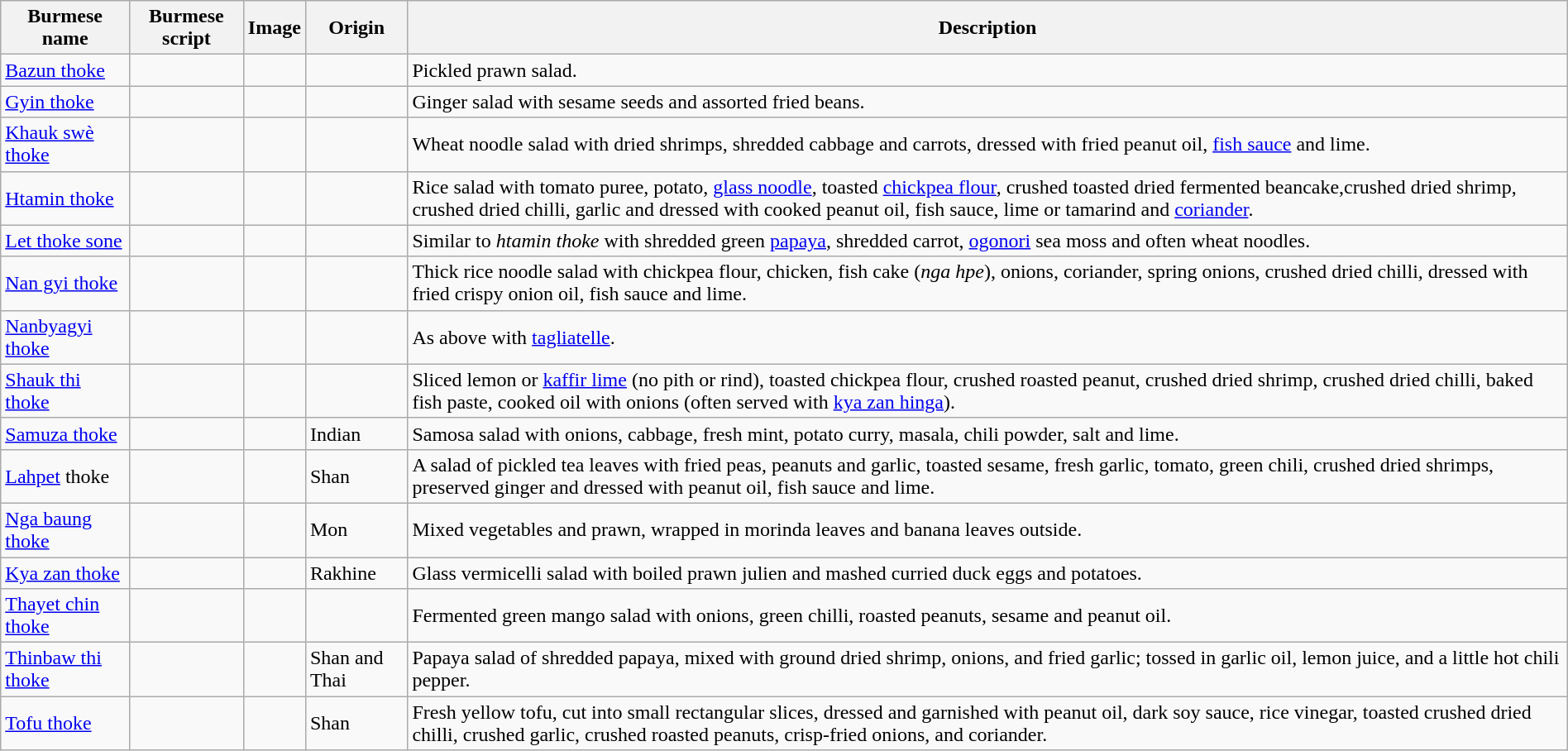<table class="wikitable sortable" style="width:100%;">
<tr>
<th>Burmese name</th>
<th>Burmese script</th>
<th>Image</th>
<th>Origin</th>
<th>Description</th>
</tr>
<tr>
<td><a href='#'>Bazun thoke</a></td>
<td></td>
<td></td>
<td></td>
<td>Pickled prawn salad.</td>
</tr>
<tr>
<td><a href='#'>Gyin thoke</a></td>
<td></td>
<td></td>
<td></td>
<td>Ginger salad with sesame seeds and assorted fried beans.</td>
</tr>
<tr>
<td><a href='#'>Khauk swè thoke</a></td>
<td></td>
<td></td>
<td></td>
<td>Wheat noodle salad with dried shrimps, shredded cabbage and carrots, dressed with fried peanut oil, <a href='#'>fish sauce</a> and lime.</td>
</tr>
<tr>
<td><a href='#'>Htamin thoke</a></td>
<td></td>
<td></td>
<td></td>
<td>Rice salad with tomato puree, potato, <a href='#'>glass noodle</a>, toasted <a href='#'>chickpea flour</a>, crushed toasted dried fermented beancake,crushed dried shrimp, crushed dried chilli, garlic and dressed with cooked peanut oil, fish sauce, lime or tamarind and <a href='#'>coriander</a>.</td>
</tr>
<tr>
<td><a href='#'>Let thoke sone</a></td>
<td></td>
<td></td>
<td></td>
<td>Similar to <em>htamin thoke</em> with shredded green <a href='#'>papaya</a>, shredded carrot, <a href='#'>ogonori</a> sea moss and often wheat noodles.</td>
</tr>
<tr>
<td><a href='#'>Nan gyi thoke</a></td>
<td></td>
<td></td>
<td></td>
<td>Thick rice noodle salad with chickpea flour, chicken, fish cake (<em>nga hpe</em>), onions, coriander, spring onions, crushed dried chilli, dressed with fried crispy onion oil, fish sauce and lime.</td>
</tr>
<tr>
<td><a href='#'>Nanbyagyi thoke</a></td>
<td></td>
<td></td>
<td></td>
<td>As above with <a href='#'>tagliatelle</a>.</td>
</tr>
<tr>
<td><a href='#'>Shauk thi thoke</a></td>
<td></td>
<td></td>
<td></td>
<td>Sliced lemon or <a href='#'>kaffir lime</a> (no pith or rind), toasted chickpea flour, crushed roasted peanut, crushed dried shrimp, crushed dried chilli, baked fish paste, cooked oil with onions (often served with <a href='#'>kya zan hinga</a>).</td>
</tr>
<tr>
<td><a href='#'>Samuza thoke</a></td>
<td></td>
<td></td>
<td>Indian</td>
<td>Samosa salad with onions, cabbage, fresh mint, potato curry, masala, chili powder, salt and lime.</td>
</tr>
<tr>
<td><a href='#'>Lahpet</a> thoke</td>
<td></td>
<td></td>
<td>Shan</td>
<td>A salad of pickled tea leaves with fried peas, peanuts and garlic, toasted sesame, fresh garlic, tomato, green chili, crushed dried shrimps, preserved ginger and dressed with peanut oil, fish sauce and lime.</td>
</tr>
<tr>
<td><a href='#'>Nga baung thoke</a></td>
<td></td>
<td></td>
<td>Mon</td>
<td>Mixed vegetables and prawn, wrapped in morinda leaves and banana leaves outside.</td>
</tr>
<tr>
<td><a href='#'>Kya zan thoke</a></td>
<td></td>
<td></td>
<td>Rakhine</td>
<td>Glass vermicelli salad with boiled prawn julien and mashed curried duck eggs and potatoes.</td>
</tr>
<tr>
<td><a href='#'>Thayet chin thoke</a></td>
<td></td>
<td></td>
<td></td>
<td>Fermented green mango salad with onions, green chilli, roasted peanuts, sesame and peanut oil.</td>
</tr>
<tr>
<td><a href='#'>Thinbaw thi thoke</a></td>
<td></td>
<td></td>
<td>Shan and Thai</td>
<td>Papaya salad of shredded papaya, mixed with ground dried shrimp, onions, and fried garlic; tossed in garlic oil, lemon juice, and a little hot chili pepper.</td>
</tr>
<tr>
<td><a href='#'>Tofu thoke</a></td>
<td></td>
<td></td>
<td>Shan</td>
<td>Fresh yellow tofu, cut into small rectangular slices, dressed and garnished with peanut oil, dark soy sauce, rice vinegar, toasted crushed dried chilli, crushed garlic, crushed roasted peanuts, crisp-fried onions, and coriander.</td>
</tr>
</table>
